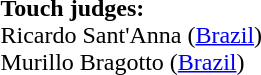<table style="width:100%">
<tr>
<td><br><strong>Touch judges:</strong>
<br>Ricardo Sant'Anna (<a href='#'>Brazil</a>)
<br>Murillo Bragotto (<a href='#'>Brazil</a>)</td>
</tr>
</table>
